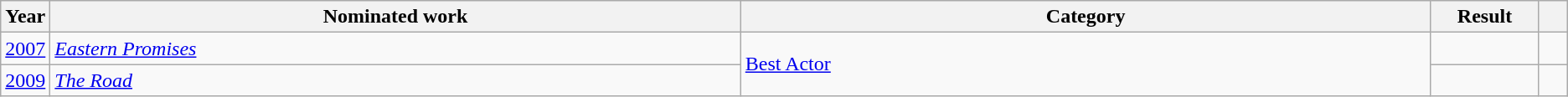<table class="wikitable sortable">
<tr>
<th scope="col" style="width:1em;">Year</th>
<th scope="col" style="width:35em;">Nominated work</th>
<th scope="col" style="width:35em;">Category</th>
<th scope="col" style="width:5em;">Result</th>
<th scope="col" style="width:1em;" class="unsortable"></th>
</tr>
<tr>
<td><a href='#'>2007</a></td>
<td><em><a href='#'>Eastern Promises</a></em></td>
<td rowspan="2"><a href='#'>Best Actor</a></td>
<td></td>
<td style="text-align:center;"></td>
</tr>
<tr>
<td><a href='#'>2009</a></td>
<td><em><a href='#'>The Road</a></em></td>
<td></td>
<td style="text-align:center;"></td>
</tr>
</table>
